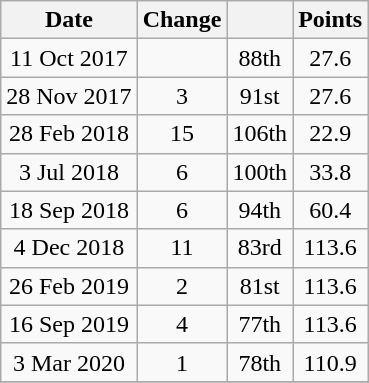<table class="wikitable" style="text-align:center">
<tr>
<th>Date</th>
<th>Change</th>
<th></th>
<th>Points</th>
</tr>
<tr>
<td>11 Oct 2017</td>
<td align=center></td>
<td>88th</td>
<td>27.6</td>
</tr>
<tr>
<td>28 Nov 2017</td>
<td align=center> 3</td>
<td>91st</td>
<td>27.6</td>
</tr>
<tr>
<td>28 Feb 2018</td>
<td align=center> 15</td>
<td>106th</td>
<td>22.9</td>
</tr>
<tr>
<td>3 Jul 2018</td>
<td align=center> 6</td>
<td>100th</td>
<td>33.8</td>
</tr>
<tr>
<td>18 Sep 2018</td>
<td align=center> 6</td>
<td>94th</td>
<td>60.4</td>
</tr>
<tr>
<td>4 Dec 2018</td>
<td align=center> 11</td>
<td>83rd</td>
<td>113.6</td>
</tr>
<tr>
<td>26 Feb 2019</td>
<td align=center> 2</td>
<td>81st</td>
<td>113.6</td>
</tr>
<tr>
<td>16 Sep 2019</td>
<td align=center> 4</td>
<td>77th</td>
<td>113.6</td>
</tr>
<tr>
<td>3 Mar 2020</td>
<td align=center> 1</td>
<td>78th</td>
<td>110.9</td>
</tr>
<tr>
</tr>
</table>
